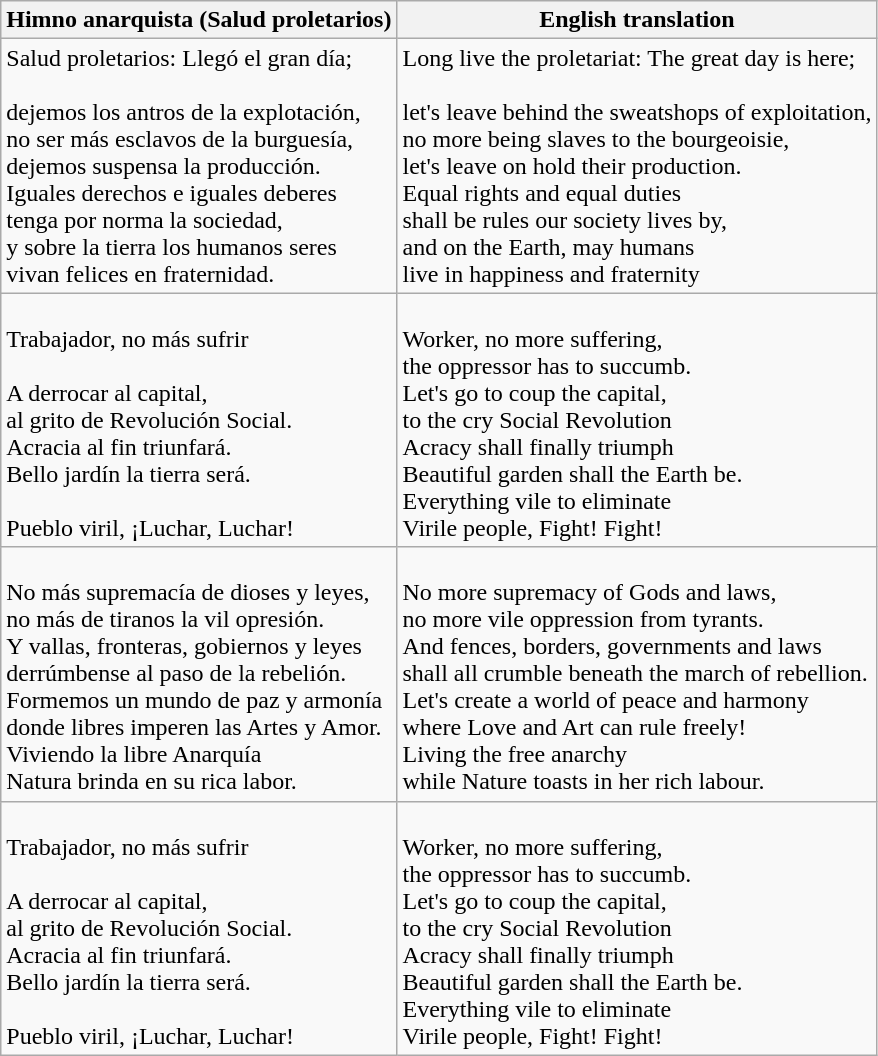<table class="wikitable">
<tr>
<th>Himno anarquista (Salud proletarios)</th>
<th>English translation</th>
</tr>
<tr>
<td>Salud proletarios: Llegó el gran día; <br><br>dejemos los antros de la explotación, <br>
no ser más esclavos de la burguesía, <br>
dejemos suspensa la producción. <br>
Iguales derechos e iguales deberes <br>
tenga por norma la sociedad, <br>
y sobre la tierra los humanos seres <br>
vivan felices en fraternidad.</td>
<td>Long live the proletariat: The great day is here; <br><br>let's leave behind the sweatshops of exploitation, <br>
no more being slaves to the bourgeoisie, <br>
let's leave on hold their production. <br>
Equal rights and equal duties <br>
shall be rules our society lives by, <br>
and on the Earth, may humans  <br>
live in happiness and fraternity</td>
</tr>
<tr>
<td><br>Trabajador, no más sufrir <br>
 <br>
A derrocar al capital, <br>
al grito de Revolución Social. <br>
Acracia al fin triunfará. <br>
Bello jardín la tierra será. <br>
 <br>
Pueblo viril, ¡Luchar, Luchar!</td>
<td><br>Worker, no more suffering,<br>
the oppressor has to succumb.<br>
Let's go to coup the capital, <br>
to the cry Social Revolution <br>
Acracy shall finally triumph <br>
Beautiful garden shall the Earth be. <br>
Everything vile to eliminate<br>
Virile people, Fight! Fight!</td>
</tr>
<tr>
<td><br>No más supremacía de dioses y leyes, <br>
no más de tiranos la vil opresión. <br>
Y vallas, fronteras, gobiernos y leyes <br>
derrúmbense al paso de la rebelión. <br>
Formemos un mundo de paz y armonía <br>
donde libres imperen las Artes y Amor. <br>
Viviendo la libre Anarquía <br>
Natura brinda en su rica labor.</td>
<td><br>No more supremacy of Gods and laws, <br>
no more vile oppression from tyrants. <br>
And fences, borders, governments and laws <br>
shall all crumble beneath the march of rebellion. <br>
Let's create a world of peace and harmony <br>
where Love and Art can rule freely! <br>
Living the free anarchy <br>
while Nature toasts in her rich labour.</td>
</tr>
<tr>
<td><br>Trabajador, no más sufrir <br>
 <br>
A derrocar al capital, <br>
al grito de Revolución Social. <br>
Acracia al fin triunfará. <br>
Bello jardín la tierra será. <br>
 <br>
Pueblo viril, ¡Luchar, Luchar!</td>
<td><br>Worker, no more suffering,<br>
the oppressor has to succumb.<br>
Let's go to coup the capital, <br>
to the cry Social Revolution <br>
Acracy shall finally triumph <br>
Beautiful garden shall the Earth be. <br>
Everything vile to eliminate<br>
Virile people, Fight! Fight!</td>
</tr>
</table>
